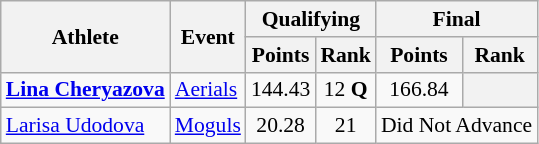<table class="wikitable" style="font-size:90%">
<tr>
<th rowspan="2">Athlete</th>
<th rowspan="2">Event</th>
<th colspan="2">Qualifying</th>
<th colspan="2">Final</th>
</tr>
<tr>
<th>Points</th>
<th>Rank</th>
<th>Points</th>
<th>Rank</th>
</tr>
<tr>
<td><strong><a href='#'>Lina Cheryazova</a></strong></td>
<td><a href='#'>Aerials</a></td>
<td align="center">144.43</td>
<td align="center">12 <strong>Q</strong></td>
<td align="center">166.84</td>
<th align="center"></th>
</tr>
<tr>
<td><a href='#'>Larisa Udodova</a></td>
<td><a href='#'>Moguls</a></td>
<td align="center">20.28</td>
<td align="center">21</td>
<td align="center" colspan=2>Did Not Advance</td>
</tr>
</table>
